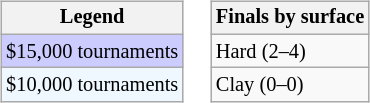<table>
<tr valign=top>
<td><br><table class=wikitable style="font-size:85%">
<tr>
<th>Legend</th>
</tr>
<tr style="background:#ccccff;">
<td>$15,000 tournaments</td>
</tr>
<tr style="background:#f0f8ff;">
<td>$10,000 tournaments</td>
</tr>
</table>
</td>
<td><br><table class=wikitable style="font-size:85%">
<tr>
<th>Finals by surface</th>
</tr>
<tr>
<td>Hard (2–4)</td>
</tr>
<tr>
<td>Clay (0–0)</td>
</tr>
</table>
</td>
</tr>
</table>
